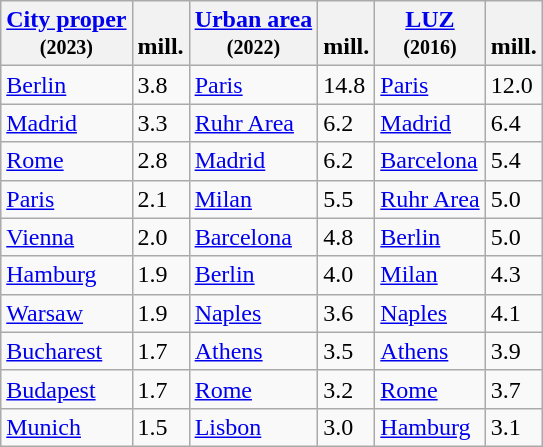<table class="wikitable col1left col3left col5left" >
<tr>
<th><a href='#'>City proper</a><br><small>(2023)</small></th>
<th><br>mill.</th>
<th><a href='#'>Urban area</a><br><small>(2022)</small></th>
<th><br>mill.</th>
<th><a href='#'>LUZ</a><br><small>(2016)</small></th>
<th><br>mill.</th>
</tr>
<tr>
<td> <a href='#'>Berlin</a></td>
<td>3.8</td>
<td> <a href='#'>Paris</a></td>
<td>14.8</td>
<td> <a href='#'>Paris</a></td>
<td>12.0</td>
</tr>
<tr>
<td> <a href='#'>Madrid</a></td>
<td>3.3</td>
<td> <a href='#'>Ruhr Area</a></td>
<td>6.2</td>
<td> <a href='#'>Madrid</a></td>
<td>6.4</td>
</tr>
<tr>
<td> <a href='#'>Rome</a></td>
<td>2.8</td>
<td> <a href='#'>Madrid</a></td>
<td>6.2</td>
<td> <a href='#'>Barcelona</a></td>
<td>5.4</td>
</tr>
<tr>
<td> <a href='#'>Paris</a></td>
<td>2.1</td>
<td> <a href='#'>Milan</a></td>
<td>5.5</td>
<td> <a href='#'>Ruhr Area</a></td>
<td>5.0</td>
</tr>
<tr>
<td> <a href='#'>Vienna</a></td>
<td>2.0</td>
<td> <a href='#'>Barcelona</a></td>
<td>4.8</td>
<td> <a href='#'>Berlin</a></td>
<td>5.0</td>
</tr>
<tr>
<td> <a href='#'>Hamburg</a></td>
<td>1.9</td>
<td> <a href='#'>Berlin</a></td>
<td>4.0</td>
<td> <a href='#'>Milan</a></td>
<td>4.3</td>
</tr>
<tr>
<td> <a href='#'>Warsaw</a></td>
<td>1.9</td>
<td> <a href='#'>Naples</a></td>
<td>3.6</td>
<td> <a href='#'>Naples</a></td>
<td>4.1</td>
</tr>
<tr>
<td> <a href='#'>Bucharest</a></td>
<td>1.7</td>
<td> <a href='#'>Athens</a></td>
<td>3.5</td>
<td> <a href='#'>Athens</a></td>
<td>3.9</td>
</tr>
<tr>
<td> <a href='#'>Budapest</a></td>
<td>1.7</td>
<td> <a href='#'>Rome</a></td>
<td>3.2</td>
<td> <a href='#'>Rome</a></td>
<td>3.7</td>
</tr>
<tr>
<td> <a href='#'>Munich</a></td>
<td>1.5</td>
<td> <a href='#'>Lisbon</a></td>
<td>3.0</td>
<td> <a href='#'>Hamburg</a></td>
<td>3.1</td>
</tr>
</table>
